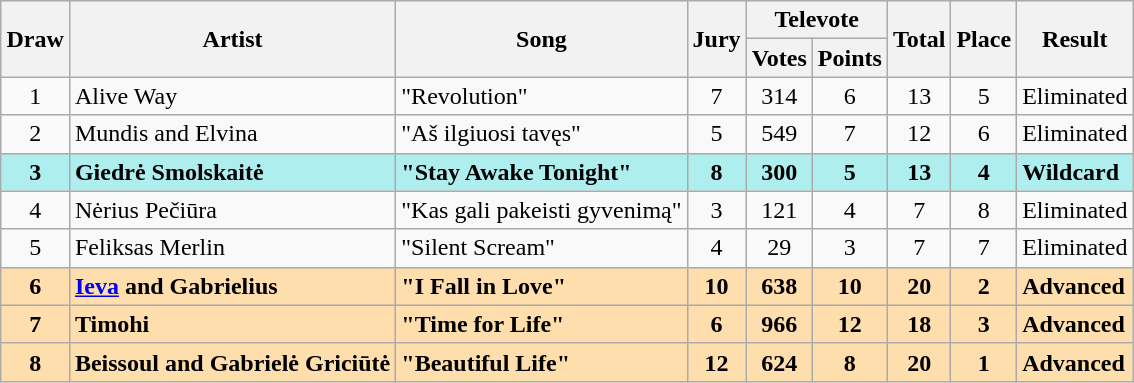<table class="sortable wikitable" style="margin: 1em auto 1em auto; text-align:center;">
<tr>
<th rowspan="2">Draw</th>
<th rowspan="2">Artist</th>
<th rowspan="2">Song</th>
<th rowspan="2">Jury</th>
<th colspan="2">Televote</th>
<th rowspan="2">Total</th>
<th rowspan="2">Place</th>
<th rowspan="2">Result</th>
</tr>
<tr>
<th>Votes</th>
<th>Points</th>
</tr>
<tr>
<td>1</td>
<td align="left">Alive Way</td>
<td align="left">"Revolution"</td>
<td>7</td>
<td>314</td>
<td>6</td>
<td>13</td>
<td>5</td>
<td align="left">Eliminated</td>
</tr>
<tr>
<td>2</td>
<td align="left">Mundis and Elvina</td>
<td align="left">"Aš ilgiuosi tavęs"</td>
<td>5</td>
<td>549</td>
<td>7</td>
<td>12</td>
<td>6</td>
<td align="left">Eliminated</td>
</tr>
<tr style="font-weight:bold; background:paleturquoise;">
<td>3</td>
<td align="left">Giedrė Smolskaitė</td>
<td align="left">"Stay Awake Tonight"</td>
<td>8</td>
<td>300</td>
<td>5</td>
<td>13</td>
<td>4</td>
<td align="left">Wildcard</td>
</tr>
<tr>
<td>4</td>
<td align="left">Nėrius Pečiūra</td>
<td align="left">"Kas gali pakeisti gyvenimą"</td>
<td>3</td>
<td>121</td>
<td>4</td>
<td>7</td>
<td>8</td>
<td align="left">Eliminated</td>
</tr>
<tr>
<td>5</td>
<td align="left">Feliksas Merlin</td>
<td align="left">"Silent Scream"</td>
<td>4</td>
<td>29</td>
<td>3</td>
<td>7</td>
<td>7</td>
<td align="left">Eliminated</td>
</tr>
<tr style="font-weight:bold; background:navajowhite;">
<td>6</td>
<td align="left"><a href='#'>Ieva</a> and Gabrielius</td>
<td align="left">"I Fall in Love"</td>
<td>10</td>
<td>638</td>
<td>10</td>
<td>20</td>
<td>2</td>
<td align="left">Advanced</td>
</tr>
<tr style="font-weight:bold; background:navajowhite;">
<td>7</td>
<td align="left">Timohi</td>
<td align="left">"Time for Life"</td>
<td>6</td>
<td>966</td>
<td>12</td>
<td>18</td>
<td>3</td>
<td align="left">Advanced</td>
</tr>
<tr style="font-weight:bold; background:navajowhite;">
<td>8</td>
<td align="left">Beissoul and Gabrielė Griciūtė</td>
<td align="left">"Beautiful Life"</td>
<td>12</td>
<td>624</td>
<td>8</td>
<td>20</td>
<td>1</td>
<td align="left">Advanced</td>
</tr>
</table>
